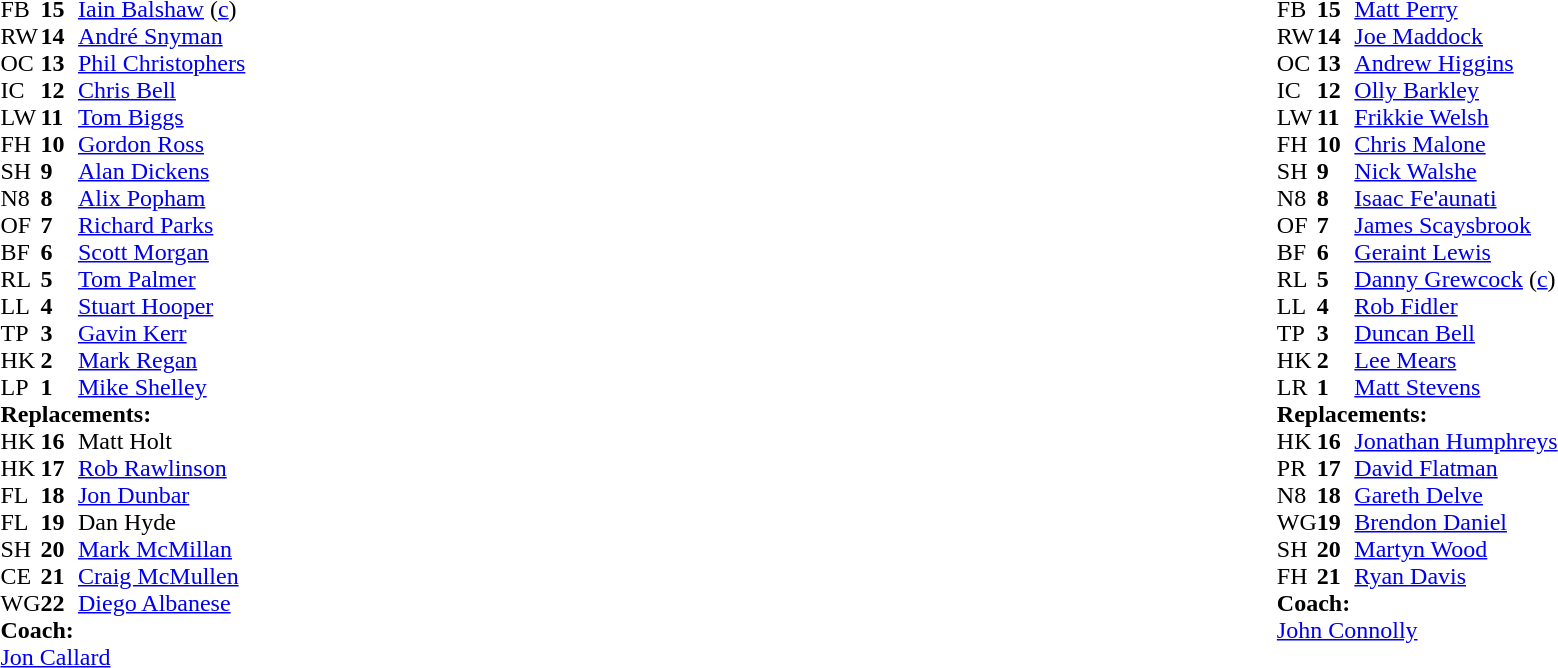<table width="100%">
<tr>
<td valign="top" width="50%"><br><table cellspacing="0" cellpadding="0">
<tr>
<th width="25"></th>
<th width="25"></th>
</tr>
<tr>
<td>FB</td>
<td><strong>15</strong></td>
<td> <a href='#'>Iain Balshaw</a> (<a href='#'>c</a>)</td>
</tr>
<tr>
<td>RW</td>
<td><strong>14</strong></td>
<td> <a href='#'>André Snyman</a></td>
</tr>
<tr>
<td>OC</td>
<td><strong>13</strong></td>
<td> <a href='#'>Phil Christophers</a></td>
</tr>
<tr>
<td>IC</td>
<td><strong>12</strong></td>
<td> <a href='#'>Chris Bell</a></td>
</tr>
<tr>
<td>LW</td>
<td><strong>11</strong></td>
<td> <a href='#'>Tom Biggs</a></td>
</tr>
<tr>
<td>FH</td>
<td><strong>10</strong></td>
<td> <a href='#'>Gordon Ross</a></td>
</tr>
<tr>
<td>SH</td>
<td><strong>9</strong></td>
<td> <a href='#'>Alan Dickens</a></td>
</tr>
<tr>
<td>N8</td>
<td><strong>8</strong></td>
<td> <a href='#'>Alix Popham</a></td>
</tr>
<tr>
<td>OF</td>
<td><strong>7</strong></td>
<td> <a href='#'>Richard Parks</a></td>
</tr>
<tr>
<td>BF</td>
<td><strong>6</strong></td>
<td> <a href='#'>Scott Morgan</a></td>
</tr>
<tr>
<td>RL</td>
<td><strong>5</strong></td>
<td> <a href='#'>Tom Palmer</a></td>
</tr>
<tr>
<td>LL</td>
<td><strong>4</strong></td>
<td> <a href='#'>Stuart Hooper</a></td>
</tr>
<tr>
<td>TP</td>
<td><strong>3</strong></td>
<td> <a href='#'>Gavin Kerr</a></td>
</tr>
<tr>
<td>HK</td>
<td><strong>2</strong></td>
<td> <a href='#'>Mark Regan</a></td>
</tr>
<tr>
<td>LP</td>
<td><strong>1</strong></td>
<td> <a href='#'>Mike Shelley</a></td>
</tr>
<tr>
<td colspan=3><strong>Replacements:</strong></td>
</tr>
<tr>
<td>HK</td>
<td><strong>16</strong></td>
<td> Matt Holt</td>
</tr>
<tr>
<td>HK</td>
<td><strong>17</strong></td>
<td> <a href='#'>Rob Rawlinson</a></td>
</tr>
<tr>
<td>FL</td>
<td><strong>18</strong></td>
<td> <a href='#'>Jon Dunbar</a></td>
</tr>
<tr>
<td>FL</td>
<td><strong>19</strong></td>
<td> Dan Hyde</td>
</tr>
<tr>
<td>SH</td>
<td><strong>20</strong></td>
<td> <a href='#'>Mark McMillan</a></td>
</tr>
<tr>
<td>CE</td>
<td><strong>21</strong></td>
<td> <a href='#'>Craig McMullen</a></td>
</tr>
<tr>
<td>WG</td>
<td><strong>22</strong></td>
<td> <a href='#'>Diego Albanese</a></td>
</tr>
<tr>
<td colspan=3><strong>Coach:</strong></td>
</tr>
<tr>
<td colspan="4"> <a href='#'>Jon Callard</a></td>
</tr>
</table>
</td>
<td valign="top" width="50%"><br><table cellspacing="0" cellpadding="0" align=center>
<tr>
<th width="25"></th>
<th width="25"></th>
</tr>
<tr>
<td>FB</td>
<td><strong>15</strong></td>
<td> <a href='#'>Matt Perry</a></td>
</tr>
<tr>
<td>RW</td>
<td><strong>14</strong></td>
<td> <a href='#'>Joe Maddock</a></td>
</tr>
<tr>
<td>OC</td>
<td><strong>13</strong></td>
<td> <a href='#'>Andrew Higgins</a></td>
</tr>
<tr>
<td>IC</td>
<td><strong>12</strong></td>
<td> <a href='#'>Olly Barkley</a></td>
</tr>
<tr>
<td>LW</td>
<td><strong>11</strong></td>
<td> <a href='#'>Frikkie Welsh</a></td>
</tr>
<tr>
<td>FH</td>
<td><strong>10</strong></td>
<td> <a href='#'>Chris Malone</a></td>
</tr>
<tr>
<td>SH</td>
<td><strong>9</strong></td>
<td> <a href='#'>Nick Walshe</a></td>
</tr>
<tr>
<td>N8</td>
<td><strong>8</strong></td>
<td> <a href='#'>Isaac Fe'aunati</a></td>
</tr>
<tr>
<td>OF</td>
<td><strong>7</strong></td>
<td> <a href='#'>James Scaysbrook</a></td>
</tr>
<tr>
<td>BF</td>
<td><strong>6</strong></td>
<td> <a href='#'>Geraint Lewis</a></td>
</tr>
<tr>
<td>RL</td>
<td><strong>5</strong></td>
<td> <a href='#'>Danny Grewcock</a> (<a href='#'>c</a>)</td>
</tr>
<tr>
<td>LL</td>
<td><strong>4</strong></td>
<td> <a href='#'>Rob Fidler</a></td>
</tr>
<tr>
<td>TP</td>
<td><strong>3</strong></td>
<td> <a href='#'>Duncan Bell</a></td>
</tr>
<tr>
<td>HK</td>
<td><strong>2</strong></td>
<td> <a href='#'>Lee Mears</a></td>
</tr>
<tr>
<td>LR</td>
<td><strong>1</strong></td>
<td> <a href='#'>Matt Stevens</a></td>
</tr>
<tr>
<td colspan=3><strong>Replacements:</strong></td>
</tr>
<tr>
<td>HK</td>
<td><strong>16</strong></td>
<td> <a href='#'>Jonathan Humphreys</a></td>
</tr>
<tr>
<td>PR</td>
<td><strong>17</strong></td>
<td> <a href='#'>David Flatman</a></td>
</tr>
<tr>
<td>N8</td>
<td><strong>18</strong></td>
<td> <a href='#'>Gareth Delve</a></td>
</tr>
<tr>
<td>WG</td>
<td><strong>19</strong></td>
<td> <a href='#'>Brendon Daniel</a></td>
</tr>
<tr>
<td>SH</td>
<td><strong>20</strong></td>
<td> <a href='#'>Martyn Wood</a></td>
</tr>
<tr>
<td>FH</td>
<td><strong>21</strong></td>
<td> <a href='#'>Ryan Davis</a></td>
</tr>
<tr>
<td colspan=3><strong>Coach:</strong></td>
</tr>
<tr>
<td colspan="4"> <a href='#'>John Connolly</a></td>
</tr>
</table>
</td>
</tr>
</table>
